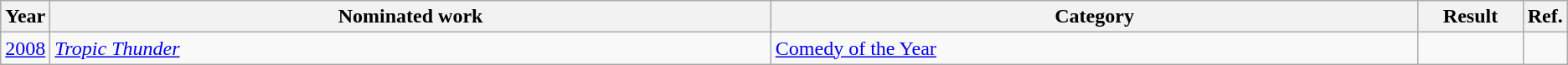<table class=wikitable>
<tr>
<th scope="col" style="width:1em;">Year</th>
<th scope="col" style="width:39em;">Nominated work</th>
<th scope="col" style="width:35em;">Category</th>
<th scope="col" style="width:5em;">Result</th>
<th scope="col" style="width:1em;">Ref.</th>
</tr>
<tr>
<td><a href='#'>2008</a></td>
<td><em><a href='#'>Tropic Thunder</a></em></td>
<td><a href='#'>Comedy of the Year</a></td>
<td></td>
<td></td>
</tr>
</table>
